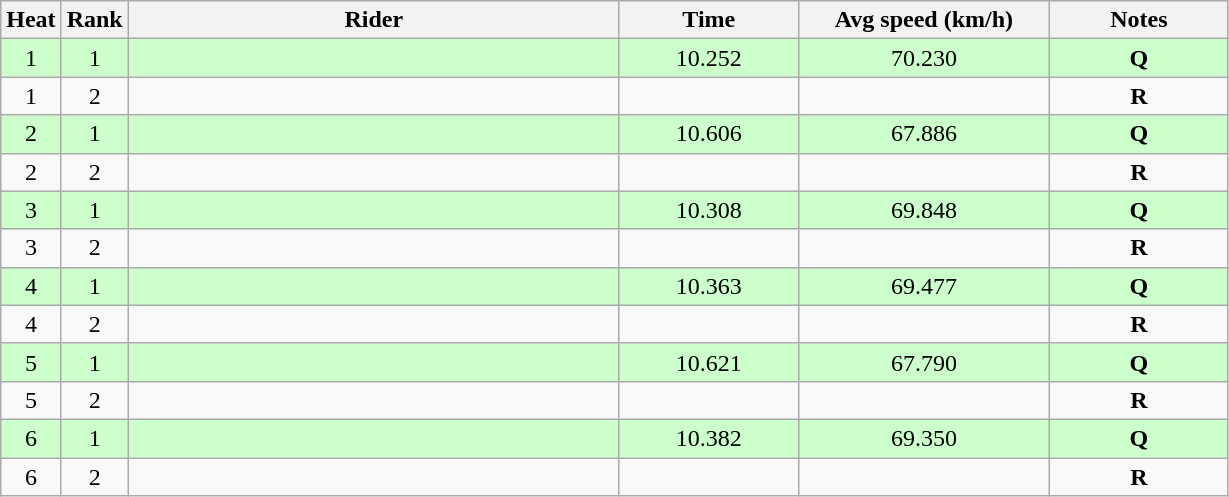<table class="wikitable sortable" style="text-align:center;">
<tr>
<th>Heat</th>
<th>Rank</th>
<th style="width:20em;">Rider</th>
<th style="width:7em;">Time</th>
<th style="width:10em;">Avg speed (km/h)</th>
<th style="width:7em;">Notes</th>
</tr>
<tr bgcolor=ccffcc>
<td>1</td>
<td>1</td>
<td align=left></td>
<td>10.252</td>
<td>70.230</td>
<td><strong>Q</strong></td>
</tr>
<tr>
<td>1</td>
<td>2</td>
<td align=left></td>
<td></td>
<td></td>
<td><strong>R</strong></td>
</tr>
<tr bgcolor=ccffcc>
<td>2</td>
<td>1</td>
<td align=left></td>
<td>10.606</td>
<td>67.886</td>
<td><strong>Q</strong></td>
</tr>
<tr>
<td>2</td>
<td>2</td>
<td align=left></td>
<td></td>
<td></td>
<td><strong>R</strong></td>
</tr>
<tr bgcolor=ccffcc>
<td>3</td>
<td>1</td>
<td align=left></td>
<td>10.308</td>
<td>69.848</td>
<td><strong>Q</strong></td>
</tr>
<tr>
<td>3</td>
<td>2</td>
<td align=left></td>
<td></td>
<td></td>
<td><strong>R</strong></td>
</tr>
<tr bgcolor=ccffcc>
<td>4</td>
<td>1</td>
<td align=left></td>
<td>10.363</td>
<td>69.477</td>
<td><strong>Q</strong></td>
</tr>
<tr>
<td>4</td>
<td>2</td>
<td align=left></td>
<td></td>
<td></td>
<td><strong>R</strong></td>
</tr>
<tr bgcolor=ccffcc>
<td>5</td>
<td>1</td>
<td align=left></td>
<td>10.621</td>
<td>67.790</td>
<td><strong>Q</strong></td>
</tr>
<tr>
<td>5</td>
<td>2</td>
<td align=left></td>
<td></td>
<td></td>
<td><strong>R</strong></td>
</tr>
<tr bgcolor=ccffcc>
<td>6</td>
<td>1</td>
<td align=left></td>
<td>10.382</td>
<td>69.350</td>
<td><strong>Q</strong></td>
</tr>
<tr>
<td>6</td>
<td>2</td>
<td align=left></td>
<td></td>
<td></td>
<td><strong>R</strong></td>
</tr>
</table>
